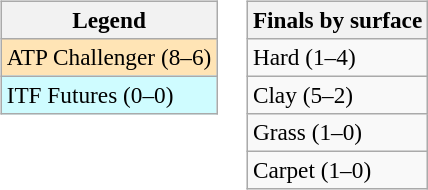<table>
<tr valign=top>
<td><br><table class=wikitable style=font-size:97%>
<tr>
<th>Legend</th>
</tr>
<tr bgcolor=moccasin>
<td>ATP Challenger (8–6)</td>
</tr>
<tr bgcolor=cffcff>
<td>ITF Futures (0–0)</td>
</tr>
</table>
</td>
<td><br><table class=wikitable style=font-size:97%>
<tr>
<th>Finals by surface</th>
</tr>
<tr>
<td>Hard (1–4)</td>
</tr>
<tr>
<td>Clay (5–2)</td>
</tr>
<tr>
<td>Grass (1–0)</td>
</tr>
<tr>
<td>Carpet (1–0)</td>
</tr>
</table>
</td>
</tr>
</table>
